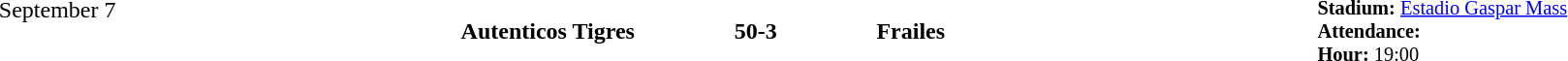<table style="width: 100%; background: transparent;" cellspacing="0">
<tr>
<td align=center valign=top rowspan=3 width=15%>September 7</td>
</tr>
<tr>
<td width=24% align=right><strong>Autenticos Tigres</strong></td>
<td align=center width=13%><strong> 50-3 </strong></td>
<td width=24%><strong>Frailes</strong></td>
<td style=font-size:85% rowspan=2 valign=top><strong>Stadium:</strong> <a href='#'>Estadio Gaspar Mass</a><br><strong>Attendance:</strong> <br><strong>Hour:</strong> 19:00</td>
</tr>
</table>
